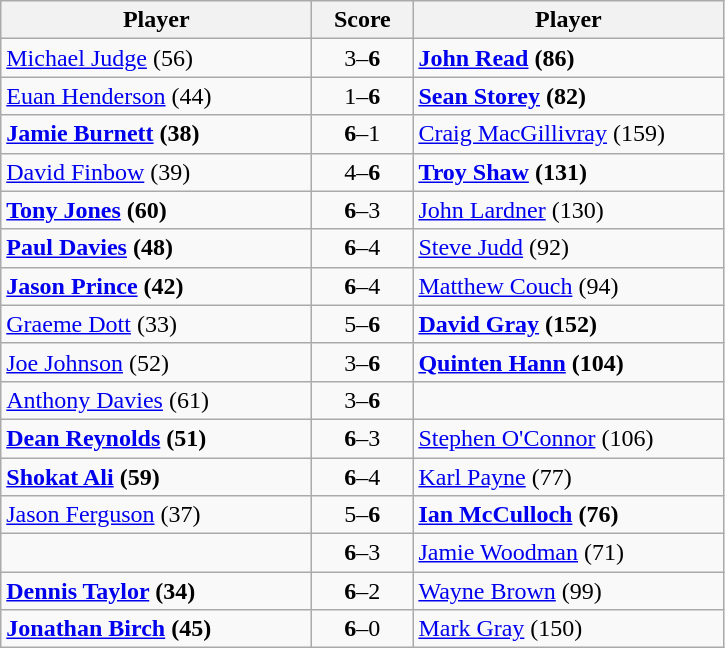<table class="wikitable ">
<tr>
<th width=200>Player</th>
<th width=60>Score</th>
<th width=200>Player</th>
</tr>
<tr>
<td> <a href='#'>Michael Judge</a> (56)</td>
<td style="text-align:center;">3–<strong>6</strong></td>
<td> <strong><a href='#'>John Read</a> (86)</strong></td>
</tr>
<tr>
<td> <a href='#'>Euan Henderson</a> (44)</td>
<td style="text-align:center;">1–<strong>6</strong></td>
<td> <strong><a href='#'>Sean Storey</a> (82)</strong></td>
</tr>
<tr>
<td> <strong><a href='#'>Jamie Burnett</a> (38)</strong></td>
<td style="text-align:center;"><strong>6</strong>–1</td>
<td> <a href='#'>Craig MacGillivray</a> (159)</td>
</tr>
<tr>
<td> <a href='#'>David Finbow</a> (39)</td>
<td style="text-align:center;">4–<strong>6</strong></td>
<td> <strong><a href='#'>Troy Shaw</a> (131)</strong></td>
</tr>
<tr>
<td> <strong><a href='#'>Tony Jones</a> (60)</strong></td>
<td style="text-align:center;"><strong>6</strong>–3</td>
<td> <a href='#'>John Lardner</a> (130)</td>
</tr>
<tr>
<td> <strong><a href='#'>Paul Davies</a> (48)</strong></td>
<td style="text-align:center;"><strong>6</strong>–4</td>
<td> <a href='#'>Steve Judd</a> (92)</td>
</tr>
<tr>
<td> <strong><a href='#'>Jason Prince</a> (42)</strong></td>
<td style="text-align:center;"><strong>6</strong>–4</td>
<td> <a href='#'>Matthew Couch</a> (94)</td>
</tr>
<tr>
<td> <a href='#'>Graeme Dott</a> (33)</td>
<td style="text-align:center;">5–<strong>6</strong></td>
<td> <strong><a href='#'>David Gray</a> (152)</strong></td>
</tr>
<tr>
<td> <a href='#'>Joe Johnson</a> (52)</td>
<td style="text-align:center;">3–<strong>6</strong></td>
<td> <strong><a href='#'>Quinten Hann</a> (104)</strong></td>
</tr>
<tr>
<td> <a href='#'>Anthony Davies</a> (61)</td>
<td style="text-align:center;">3–<strong>6</strong></td>
<td></td>
</tr>
<tr>
<td> <strong><a href='#'>Dean Reynolds</a> (51)</strong></td>
<td style="text-align:center;"><strong>6</strong>–3</td>
<td> <a href='#'>Stephen O'Connor</a> (106)</td>
</tr>
<tr>
<td> <strong><a href='#'>Shokat Ali</a> (59)</strong></td>
<td style="text-align:center;"><strong>6</strong>–4</td>
<td> <a href='#'>Karl Payne</a> (77)</td>
</tr>
<tr>
<td> <a href='#'>Jason Ferguson</a> (37)</td>
<td style="text-align:center;">5–<strong>6</strong></td>
<td> <strong><a href='#'>Ian McCulloch</a> (76)</strong></td>
</tr>
<tr>
<td></td>
<td style="text-align:center;"><strong>6</strong>–3</td>
<td> <a href='#'>Jamie Woodman</a> (71)</td>
</tr>
<tr>
<td> <strong><a href='#'>Dennis Taylor</a> (34)</strong></td>
<td style="text-align:center;"><strong>6</strong>–2</td>
<td> <a href='#'>Wayne Brown</a> (99)</td>
</tr>
<tr>
<td> <strong><a href='#'>Jonathan Birch</a> (45)</strong></td>
<td style="text-align:center;"><strong>6</strong>–0</td>
<td> <a href='#'>Mark Gray</a> (150)</td>
</tr>
</table>
